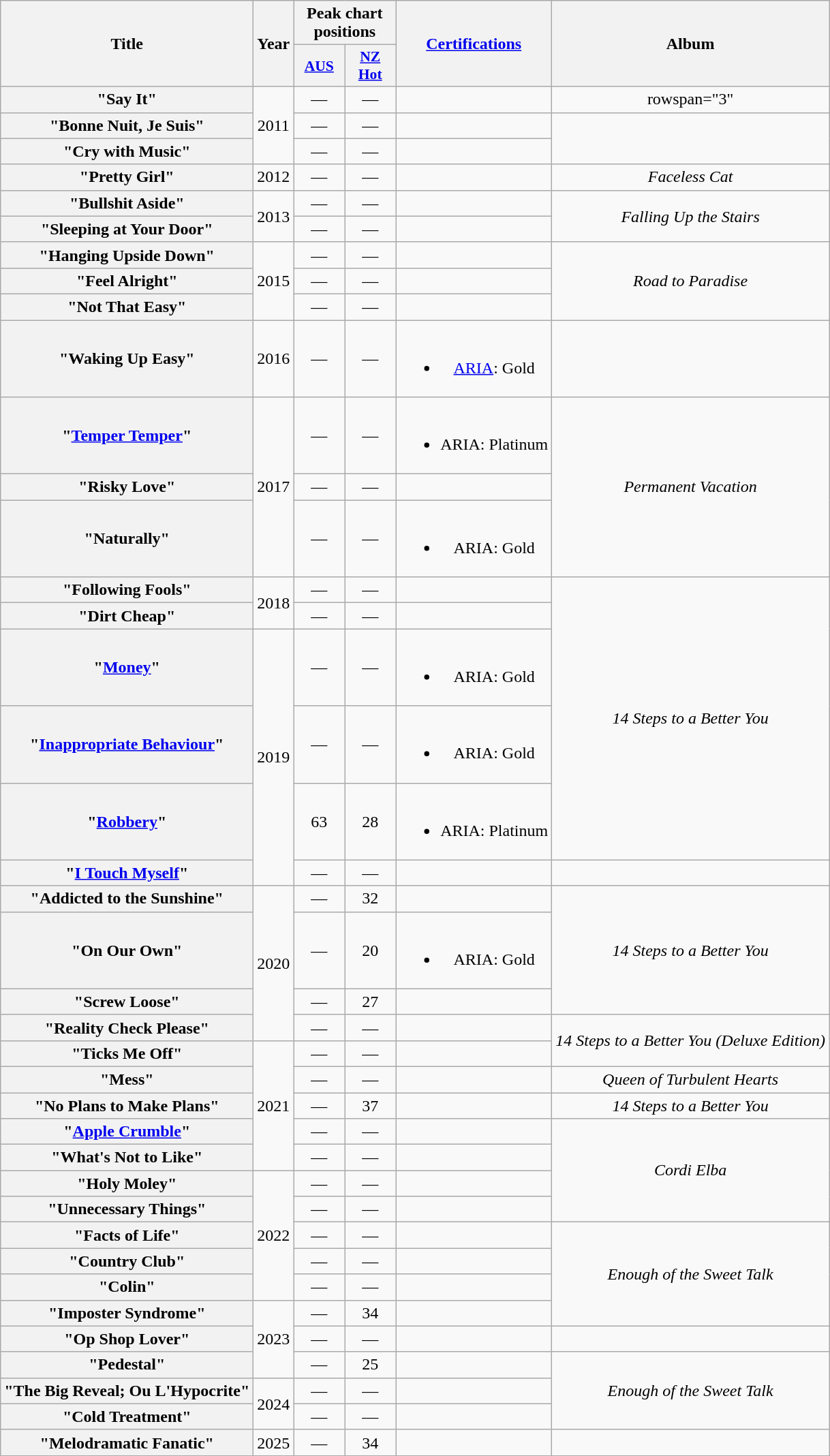<table class="wikitable plainrowheaders" style="text-align:center;">
<tr>
<th scope="col" rowspan="2">Title</th>
<th scope="col" rowspan="2">Year</th>
<th scope="col" colspan="2">Peak chart positions</th>
<th scope="col" rowspan="2"><a href='#'>Certifications</a></th>
<th scope="col" rowspan="2">Album</th>
</tr>
<tr>
<th scope="col" style="width:3em;font-size:90%;"><a href='#'>AUS</a><br></th>
<th scope="col" style="width:3em;font-size:90%;"><a href='#'>NZ<br>Hot</a><br></th>
</tr>
<tr>
<th scope="row">"Say It"</th>
<td rowspan="3">2011</td>
<td>—</td>
<td>—</td>
<td></td>
<td>rowspan="3" </td>
</tr>
<tr>
<th scope="row">"Bonne Nuit, Je Suis"</th>
<td>—</td>
<td>—</td>
<td></td>
</tr>
<tr>
<th scope="row">"Cry with Music"</th>
<td>—</td>
<td>—</td>
<td></td>
</tr>
<tr>
<th scope="row">"Pretty Girl"</th>
<td>2012</td>
<td>—</td>
<td>—</td>
<td></td>
<td><em>Faceless Cat</em></td>
</tr>
<tr>
<th scope="row">"Bullshit Aside"</th>
<td rowspan="2">2013</td>
<td>—</td>
<td>—</td>
<td></td>
<td rowspan="2"><em>Falling Up the Stairs</em></td>
</tr>
<tr>
<th scope="row">"Sleeping at Your Door"</th>
<td>—</td>
<td>—</td>
<td></td>
</tr>
<tr>
<th scope="row">"Hanging Upside Down"</th>
<td rowspan="3">2015</td>
<td>—</td>
<td>—</td>
<td></td>
<td rowspan="3"><em>Road to Paradise</em></td>
</tr>
<tr>
<th scope="row">"Feel Alright"</th>
<td>—</td>
<td>—</td>
<td></td>
</tr>
<tr>
<th scope="row">"Not That Easy"</th>
<td>—</td>
<td>—</td>
<td></td>
</tr>
<tr>
<th scope="row">"Waking Up Easy"</th>
<td>2016</td>
<td>—</td>
<td>—</td>
<td><br><ul><li><a href='#'>ARIA</a>: Gold</li></ul></td>
<td></td>
</tr>
<tr>
<th scope="row">"<a href='#'>Temper Temper</a>"</th>
<td rowspan="3">2017</td>
<td>—</td>
<td>—</td>
<td><br><ul><li>ARIA: Platinum</li></ul></td>
<td rowspan="3"><em>Permanent Vacation</em></td>
</tr>
<tr>
<th scope="row">"Risky Love"</th>
<td>—</td>
<td>—</td>
<td></td>
</tr>
<tr>
<th scope="row">"Naturally"</th>
<td>—</td>
<td>—</td>
<td><br><ul><li>ARIA: Gold</li></ul></td>
</tr>
<tr>
<th scope="row">"Following Fools"</th>
<td rowspan="2">2018</td>
<td>—</td>
<td>—</td>
<td></td>
<td rowspan="5""><em>14 Steps to a Better You</em></td>
</tr>
<tr>
<th scope="row">"Dirt Cheap"</th>
<td>—</td>
<td>—</td>
<td></td>
</tr>
<tr>
<th scope="row">"<a href='#'>Money</a>"</th>
<td rowspan="4">2019</td>
<td>—</td>
<td>—</td>
<td><br><ul><li>ARIA: Gold</li></ul></td>
</tr>
<tr>
<th scope="row">"<a href='#'>Inappropriate Behaviour</a>"</th>
<td>—</td>
<td>—</td>
<td><br><ul><li>ARIA: Gold</li></ul></td>
</tr>
<tr>
<th scope="row">"<a href='#'>Robbery</a>"</th>
<td>63</td>
<td>28</td>
<td><br><ul><li>ARIA: Platinum</li></ul></td>
</tr>
<tr>
<th scope="row">"<a href='#'>I Touch Myself</a>"<br></th>
<td>—</td>
<td>—</td>
<td></td>
<td></td>
</tr>
<tr>
<th scope="row">"Addicted to the Sunshine"</th>
<td rowspan="4">2020</td>
<td>—</td>
<td>32</td>
<td></td>
<td rowspan="3"><em>14 Steps to a Better You</em></td>
</tr>
<tr>
<th scope="row">"On Our Own"</th>
<td>—</td>
<td>20</td>
<td><br><ul><li>ARIA: Gold</li></ul></td>
</tr>
<tr>
<th scope="row">"Screw Loose"</th>
<td>—</td>
<td>27</td>
<td></td>
</tr>
<tr>
<th scope="row">"Reality Check Please"</th>
<td>—</td>
<td>—</td>
<td></td>
<td rowspan="2"><em>14 Steps to a Better You (Deluxe Edition)</em></td>
</tr>
<tr>
<th scope="row">"Ticks Me Off"</th>
<td rowspan="5">2021</td>
<td>—</td>
<td>—</td>
<td></td>
</tr>
<tr>
<th scope="row">"Mess"<br></th>
<td>—</td>
<td>—</td>
<td></td>
<td><em>Queen of Turbulent Hearts</em></td>
</tr>
<tr>
<th scope="row">"No Plans to Make Plans"</th>
<td>—</td>
<td>37</td>
<td></td>
<td><em>14 Steps to a Better You</em></td>
</tr>
<tr>
<th scope="row">"<a href='#'>Apple Crumble</a>"<br></th>
<td>—</td>
<td>—</td>
<td></td>
<td rowspan="4"><em>Cordi Elba</em></td>
</tr>
<tr>
<th scope="row">"What's Not to Like"<br></th>
<td>—</td>
<td>—</td>
<td></td>
</tr>
<tr>
<th scope="row">"Holy Moley"<br></th>
<td rowspan="5">2022</td>
<td>—</td>
<td>—</td>
<td></td>
</tr>
<tr>
<th scope="row">"Unnecessary Things"<br></th>
<td>—</td>
<td>—</td>
<td></td>
</tr>
<tr>
<th scope="row">"Facts of Life"</th>
<td>—</td>
<td>—</td>
<td></td>
<td rowspan="4"><em>Enough of the Sweet Talk</em></td>
</tr>
<tr>
<th scope="row">"Country Club"</th>
<td>—</td>
<td>—</td>
<td></td>
</tr>
<tr>
<th scope="row">"Colin"</th>
<td>—</td>
<td>—</td>
<td></td>
</tr>
<tr>
<th scope="row">"Imposter Syndrome"</th>
<td rowspan="3">2023</td>
<td>—</td>
<td>34</td>
<td></td>
</tr>
<tr>
<th scope="row">"Op Shop Lover"<br></th>
<td>—</td>
<td>—</td>
<td></td>
<td></td>
</tr>
<tr>
<th scope="row">"Pedestal"</th>
<td>—</td>
<td>25</td>
<td></td>
<td rowspan="3"><em>Enough of the Sweet Talk</em></td>
</tr>
<tr>
<th scope="row">"The Big Reveal; Ou L'Hypocrite"</th>
<td rowspan="2">2024</td>
<td>—</td>
<td>—</td>
<td></td>
</tr>
<tr>
<th scope="row">"Cold Treatment"</th>
<td>—</td>
<td>—</td>
<td></td>
</tr>
<tr>
<th scope="row">"Melodramatic Fanatic"<br></th>
<td>2025</td>
<td>—</td>
<td>34</td>
<td></td>
<td></td>
</tr>
</table>
